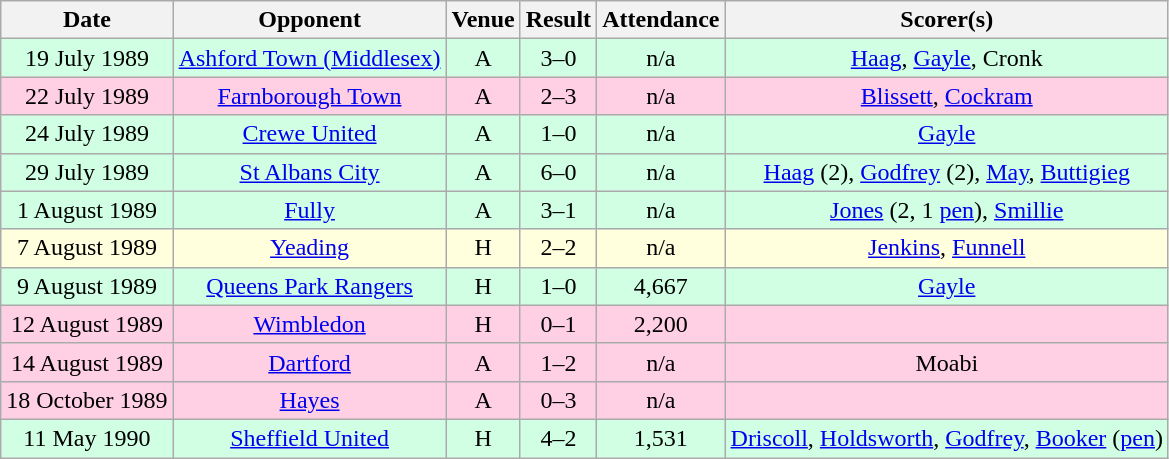<table class="wikitable sortable" style="text-align:center;">
<tr>
<th>Date</th>
<th>Opponent</th>
<th>Venue</th>
<th>Result</th>
<th>Attendance</th>
<th>Scorer(s)</th>
</tr>
<tr style="background:#d0ffe3;">
<td>19 July 1989</td>
<td><a href='#'>Ashford Town (Middlesex)</a></td>
<td>A</td>
<td>3–0</td>
<td>n/a</td>
<td><a href='#'>Haag</a>, <a href='#'>Gayle</a>, Cronk</td>
</tr>
<tr style="background:#ffd0e3;">
<td>22 July 1989</td>
<td><a href='#'>Farnborough Town</a></td>
<td>A</td>
<td>2–3</td>
<td>n/a</td>
<td><a href='#'>Blissett</a>, <a href='#'>Cockram</a></td>
</tr>
<tr style="background:#d0ffe3;">
<td>24 July 1989</td>
<td><a href='#'>Crewe United</a></td>
<td>A</td>
<td>1–0</td>
<td>n/a</td>
<td><a href='#'>Gayle</a></td>
</tr>
<tr style="background:#d0ffe3;">
<td>29 July 1989</td>
<td><a href='#'>St Albans City</a></td>
<td>A</td>
<td>6–0</td>
<td>n/a</td>
<td><a href='#'>Haag</a> (2), <a href='#'>Godfrey</a> (2), <a href='#'>May</a>, <a href='#'>Buttigieg</a></td>
</tr>
<tr style="background:#d0ffe3;">
<td>1 August 1989</td>
<td><a href='#'>Fully</a></td>
<td>A</td>
<td>3–1</td>
<td>n/a</td>
<td><a href='#'>Jones</a> (2, 1 <a href='#'>pen</a>), <a href='#'>Smillie</a></td>
</tr>
<tr style="background:#ffd;">
<td>7 August 1989</td>
<td><a href='#'>Yeading</a></td>
<td>H</td>
<td>2–2</td>
<td>n/a</td>
<td><a href='#'>Jenkins</a>, <a href='#'>Funnell</a></td>
</tr>
<tr style="background:#d0ffe3;">
<td>9 August 1989</td>
<td><a href='#'>Queens Park Rangers</a></td>
<td>H</td>
<td>1–0</td>
<td>4,667</td>
<td><a href='#'>Gayle</a></td>
</tr>
<tr style="background:#ffd0e3;">
<td>12 August 1989</td>
<td><a href='#'>Wimbledon</a></td>
<td>H</td>
<td>0–1</td>
<td>2,200</td>
<td></td>
</tr>
<tr style="background:#ffd0e3;">
<td>14 August 1989</td>
<td><a href='#'>Dartford</a></td>
<td>A</td>
<td>1–2</td>
<td>n/a</td>
<td>Moabi</td>
</tr>
<tr style="background:#ffd0e3;">
<td>18 October 1989</td>
<td><a href='#'>Hayes</a></td>
<td>A</td>
<td>0–3</td>
<td>n/a</td>
<td></td>
</tr>
<tr style="background:#d0ffe3;">
<td>11 May 1990</td>
<td><a href='#'>Sheffield United</a></td>
<td>H</td>
<td>4–2</td>
<td>1,531</td>
<td><a href='#'>Driscoll</a>, <a href='#'>Holdsworth</a>, <a href='#'>Godfrey</a>, <a href='#'>Booker</a> (<a href='#'>pen</a>)</td>
</tr>
</table>
